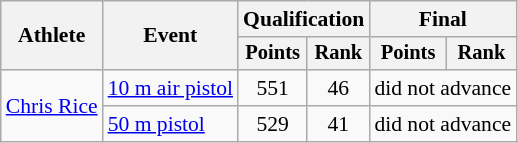<table class="wikitable" style="font-size:90%">
<tr>
<th rowspan="2">Athlete</th>
<th rowspan="2">Event</th>
<th colspan=2>Qualification</th>
<th colspan=2>Final</th>
</tr>
<tr style="font-size:95%">
<th>Points</th>
<th>Rank</th>
<th>Points</th>
<th>Rank</th>
</tr>
<tr align=center>
<td align=left rowspan=2><a href='#'>Chris Rice</a></td>
<td align=left><a href='#'>10 m air pistol</a></td>
<td>551</td>
<td>46</td>
<td colspan=2>did not advance</td>
</tr>
<tr align=center>
<td align=left><a href='#'>50 m pistol</a></td>
<td>529</td>
<td>41</td>
<td colspan=2>did not advance</td>
</tr>
</table>
